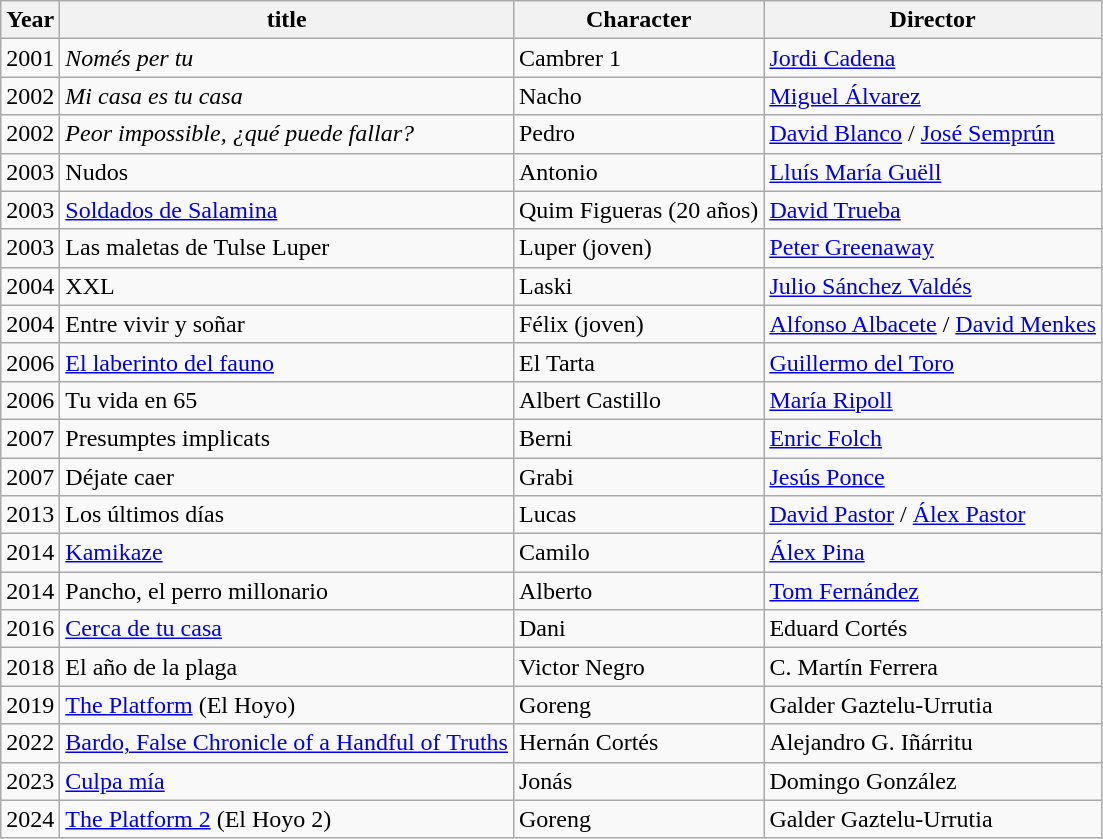<table class="wikitable sortable">
<tr>
<th>Year</th>
<th>title</th>
<th>Character</th>
<th>Director</th>
</tr>
<tr>
<td>2001</td>
<td><em>Només per tu</em></td>
<td>Cambrer 1</td>
<td><a href='#'>Jordi Cadena</a></td>
</tr>
<tr>
<td>2002</td>
<td><em>Mi casa es tu casa</em></td>
<td>Nacho</td>
<td><a href='#'>Miguel Álvarez</a></td>
</tr>
<tr>
<td>2002</td>
<td><em>Peor impossible, ¿qué puede fallar?</td>
<td>Pedro</td>
<td><a href='#'>David Blanco</a> / <a href='#'>José Semprún</a></td>
</tr>
<tr>
<td>2003</td>
<td></em>Nudos<em></td>
<td>Antonio</td>
<td><a href='#'>Lluís María Guëll</a></td>
</tr>
<tr>
<td>2003</td>
<td></em><a href='#'>Soldados de Salamina</a><em></td>
<td>Quim Figueras (20 años)</td>
<td><a href='#'>David Trueba</a></td>
</tr>
<tr>
<td>2003</td>
<td></em>Las maletas de Tulse Luper<em></td>
<td>Luper (joven)</td>
<td><a href='#'>Peter Greenaway</a></td>
</tr>
<tr>
<td>2004</td>
<td></em>XXL<em></td>
<td>Laski</td>
<td><a href='#'>Julio Sánchez Valdés</a></td>
</tr>
<tr>
<td>2004</td>
<td></em>Entre vivir y soñar<em></td>
<td>Félix (joven)</td>
<td><a href='#'>Alfonso Albacete</a> / <a href='#'>David Menkes</a></td>
</tr>
<tr>
<td>2006</td>
<td></em><a href='#'>El laberinto del fauno</a><em></td>
<td>El Tarta</td>
<td><a href='#'>Guillermo del Toro</a></td>
</tr>
<tr>
<td>2006</td>
<td></em>Tu vida en 65<em></td>
<td>Albert Castillo</td>
<td><a href='#'>María Ripoll</a></td>
</tr>
<tr>
<td>2007</td>
<td></em>Presumptes implicats<em></td>
<td>Berni</td>
<td><a href='#'>Enric Folch</a></td>
</tr>
<tr>
<td>2007</td>
<td></em>Déjate caer<em></td>
<td>Grabi</td>
<td><a href='#'>Jesús Ponce</a></td>
</tr>
<tr>
<td>2013</td>
<td></em>Los últimos días<em></td>
<td>Lucas</td>
<td><a href='#'>David Pastor</a> / <a href='#'>Álex Pastor</a></td>
</tr>
<tr>
<td>2014</td>
<td></em><a href='#'>Kamikaze</a><em></td>
<td>Camilo</td>
<td><a href='#'>Álex Pina</a></td>
</tr>
<tr>
<td>2014</td>
<td></em>Pancho, el perro millonario<em></td>
<td>Alberto</td>
<td><a href='#'>Tom Fernández</a></td>
</tr>
<tr>
<td>2016</td>
<td></em><a href='#'>Cerca de tu casa</a><em></td>
<td>Dani</td>
<td>Eduard Cortés</td>
</tr>
<tr>
<td>2018</td>
<td></em>El año de la plaga<em></td>
<td>Victor Negro</td>
<td>C. Martín Ferrera</td>
</tr>
<tr>
<td>2019</td>
<td></em><a href='#'>The Platform</a> (El Hoyo)<em></td>
<td>Goreng</td>
<td>Galder Gaztelu-Urrutia</td>
</tr>
<tr>
<td>2022</td>
<td></em><a href='#'>Bardo, False Chronicle of a Handful of Truths</a><em></td>
<td>Hernán Cortés</td>
<td>Alejandro G. Iñárritu</td>
</tr>
<tr>
<td>2023</td>
<td></em><a href='#'>Culpa mía</a><em></td>
<td>Jonás</td>
<td>Domingo González</td>
</tr>
<tr>
<td>2024</td>
<td></em><a href='#'>The Platform 2</a> (El Hoyo 2)<em></td>
<td>Goreng</td>
<td>Galder Gaztelu-Urrutia</td>
</tr>
</table>
